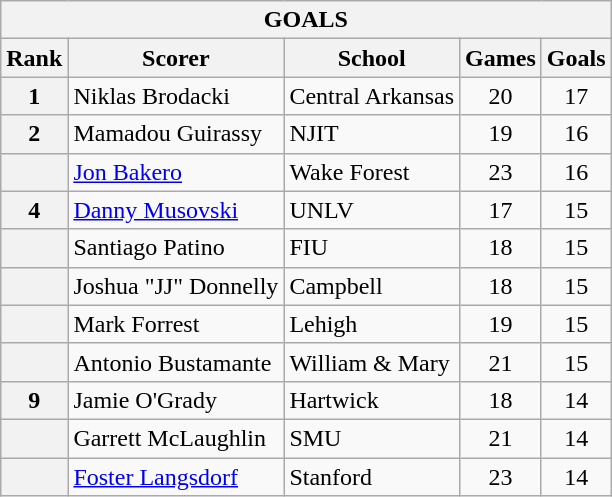<table class="wikitable">
<tr>
<th colspan=5>GOALS</th>
</tr>
<tr>
<th>Rank</th>
<th>Scorer</th>
<th>School</th>
<th>Games</th>
<th>Goals</th>
</tr>
<tr>
<th>1</th>
<td>Niklas Brodacki</td>
<td>Central Arkansas</td>
<td style="text-align:center;">20</td>
<td style="text-align:center;">17</td>
</tr>
<tr>
<th>2</th>
<td>Mamadou Guirassy</td>
<td>NJIT</td>
<td style="text-align:center;">19</td>
<td style="text-align:center;">16</td>
</tr>
<tr>
<th></th>
<td><a href='#'>Jon Bakero</a></td>
<td>Wake Forest</td>
<td style="text-align:center;">23</td>
<td style="text-align:center;">16</td>
</tr>
<tr>
<th>4</th>
<td><a href='#'>Danny Musovski</a></td>
<td>UNLV</td>
<td style="text-align:center;">17</td>
<td style="text-align:center;">15</td>
</tr>
<tr>
<th></th>
<td>Santiago Patino</td>
<td>FIU</td>
<td style="text-align:center;">18</td>
<td style="text-align:center;">15</td>
</tr>
<tr>
<th></th>
<td>Joshua "JJ" Donnelly</td>
<td>Campbell</td>
<td style="text-align:center;">18</td>
<td style="text-align:center;">15</td>
</tr>
<tr>
<th></th>
<td>Mark Forrest</td>
<td>Lehigh</td>
<td style="text-align:center;">19</td>
<td style="text-align:center;">15</td>
</tr>
<tr>
<th></th>
<td>Antonio Bustamante</td>
<td>William & Mary</td>
<td style="text-align:center;">21</td>
<td style="text-align:center;">15</td>
</tr>
<tr>
<th>9</th>
<td>Jamie O'Grady</td>
<td>Hartwick</td>
<td style="text-align:center;">18</td>
<td style="text-align:center;">14</td>
</tr>
<tr>
<th></th>
<td>Garrett McLaughlin</td>
<td>SMU</td>
<td style="text-align:center;">21</td>
<td style="text-align:center;">14</td>
</tr>
<tr>
<th></th>
<td><a href='#'>Foster Langsdorf</a></td>
<td>Stanford</td>
<td style="text-align:center;">23</td>
<td style="text-align:center;">14</td>
</tr>
</table>
